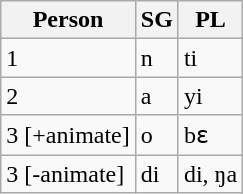<table class="wikitable">
<tr>
<th>Person</th>
<th>SG</th>
<th>PL</th>
</tr>
<tr>
<td>1</td>
<td>n</td>
<td>ti</td>
</tr>
<tr>
<td>2</td>
<td>a</td>
<td>yi</td>
</tr>
<tr>
<td>3 [+animate]</td>
<td>o</td>
<td>bɛ</td>
</tr>
<tr>
<td>3 [-animate]</td>
<td>di</td>
<td>di,  ŋa</td>
</tr>
</table>
